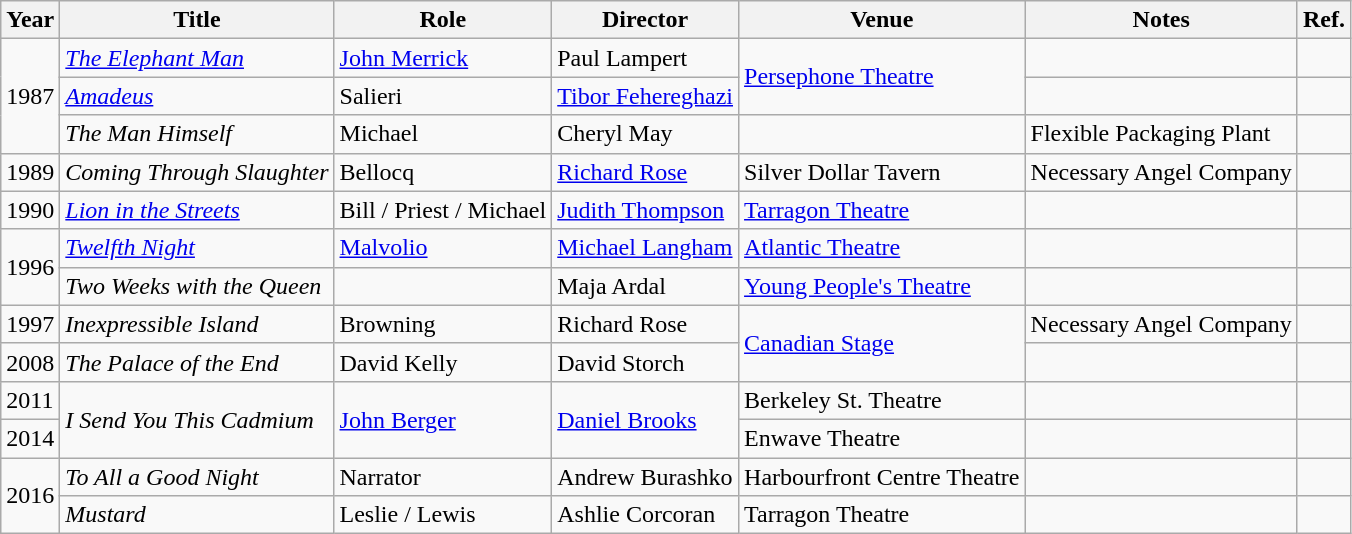<table class="wikitable">
<tr>
<th>Year</th>
<th>Title</th>
<th>Role</th>
<th>Director</th>
<th>Venue</th>
<th>Notes</th>
<th>Ref.</th>
</tr>
<tr>
<td rowspan="3">1987</td>
<td><em><a href='#'>The Elephant Man</a></em></td>
<td><a href='#'>John Merrick</a></td>
<td>Paul Lampert</td>
<td rowspan="2"><a href='#'>Persephone Theatre</a></td>
<td></td>
<td></td>
</tr>
<tr>
<td><em><a href='#'>Amadeus</a></em></td>
<td>Salieri</td>
<td><a href='#'>Tibor Fehereghazi</a></td>
<td></td>
<td></td>
</tr>
<tr>
<td><em>The Man Himself</em></td>
<td>Michael</td>
<td>Cheryl May</td>
<td></td>
<td>Flexible Packaging Plant</td>
<td></td>
</tr>
<tr>
<td>1989</td>
<td><em>Coming Through Slaughter</em></td>
<td>Bellocq</td>
<td><a href='#'>Richard Rose</a></td>
<td>Silver Dollar Tavern</td>
<td>Necessary Angel Company</td>
<td></td>
</tr>
<tr>
<td>1990</td>
<td><em><a href='#'>Lion in the Streets</a></em></td>
<td>Bill / Priest / Michael</td>
<td><a href='#'>Judith Thompson</a></td>
<td><a href='#'>Tarragon Theatre</a></td>
<td></td>
<td></td>
</tr>
<tr>
<td rowspan="2">1996</td>
<td><em><a href='#'>Twelfth Night</a></em></td>
<td><a href='#'>Malvolio</a></td>
<td><a href='#'>Michael Langham</a></td>
<td><a href='#'>Atlantic Theatre</a></td>
<td></td>
<td></td>
</tr>
<tr>
<td><em>Two Weeks with the Queen</em></td>
<td></td>
<td>Maja Ardal</td>
<td><a href='#'>Young People's Theatre</a></td>
<td></td>
<td></td>
</tr>
<tr>
<td>1997</td>
<td><em>Inexpressible Island</em></td>
<td>Browning</td>
<td>Richard Rose</td>
<td rowspan="2"><a href='#'>Canadian Stage</a></td>
<td>Necessary Angel Company</td>
<td></td>
</tr>
<tr>
<td>2008</td>
<td><em>The Palace of the End</em></td>
<td>David Kelly</td>
<td>David Storch</td>
<td></td>
<td></td>
</tr>
<tr>
<td>2011</td>
<td rowspan="2"><em>I Send You This Cadmium</em></td>
<td rowspan="2"><a href='#'>John Berger</a></td>
<td rowspan="2"><a href='#'>Daniel Brooks</a></td>
<td>Berkeley St. Theatre</td>
<td></td>
<td></td>
</tr>
<tr>
<td>2014</td>
<td>Enwave Theatre</td>
<td></td>
<td></td>
</tr>
<tr>
<td rowspan="2">2016</td>
<td><em>To All a Good Night</em></td>
<td>Narrator</td>
<td>Andrew Burashko</td>
<td>Harbourfront Centre Theatre</td>
<td></td>
<td></td>
</tr>
<tr>
<td><em>Mustard</em></td>
<td>Leslie / Lewis</td>
<td>Ashlie Corcoran</td>
<td>Tarragon Theatre</td>
<td></td>
<td></td>
</tr>
</table>
